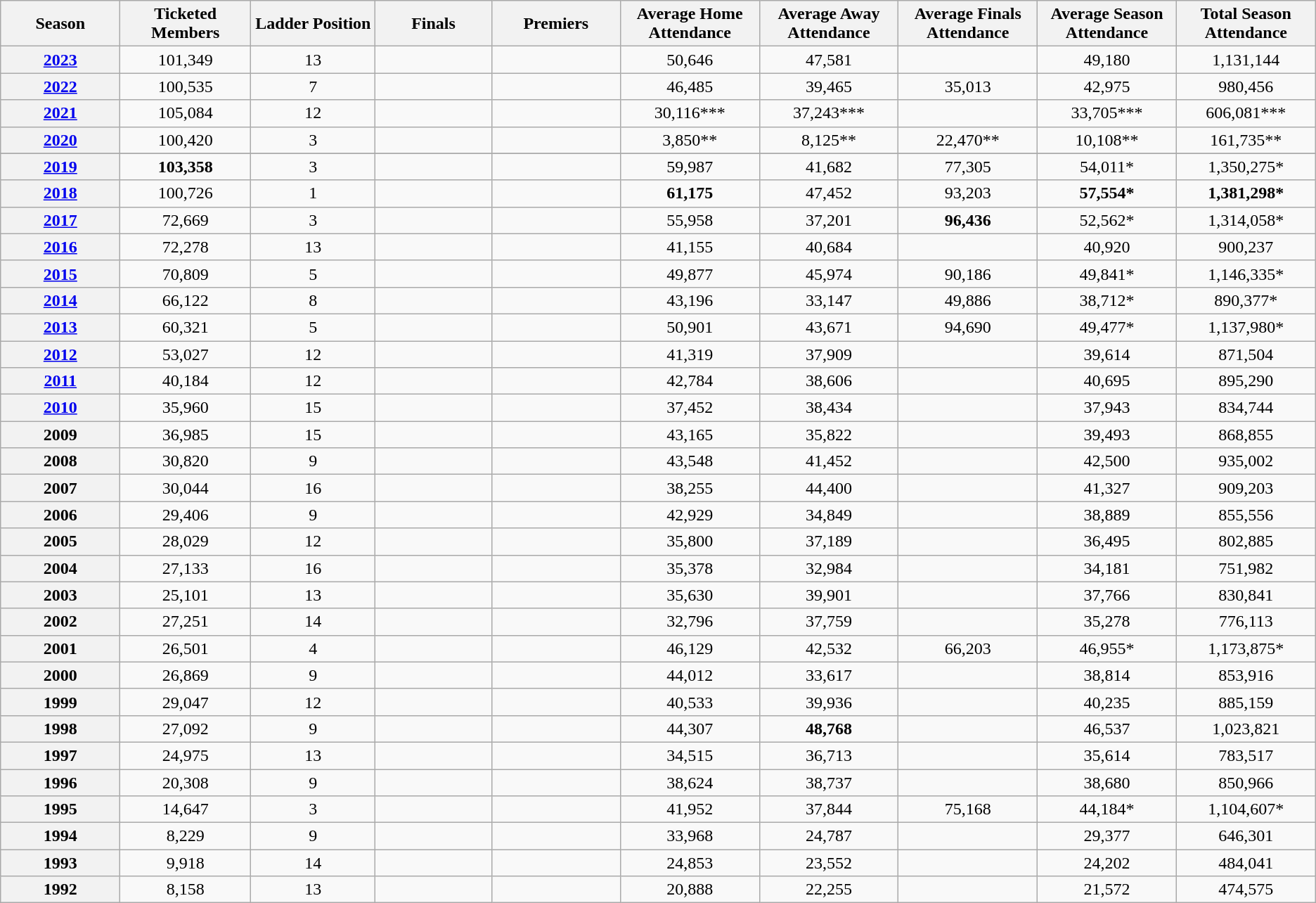<table class="wikitable sortable" style="text-align:center;">
<tr>
<th scope="col" style="width:12em">Season</th>
<th scope="col" style="width:12em">Ticketed Members</th>
<th scope="col" style="width:12em">Ladder Position</th>
<th scope="col" style="width:12em">Finals</th>
<th scope="col" style="width:12em">Premiers</th>
<th scope="col" style="width:12em">Average Home Attendance</th>
<th scope="col" style="width:12em">Average Away Attendance</th>
<th scope="col" style="width:12em">Average Finals Attendance</th>
<th scope="col" style="width:12em">Average Season Attendance</th>
<th scope="col" style="width:12em">Total Season Attendance</th>
</tr>
<tr>
<th scope="row"><a href='#'>2023</a></th>
<td>101,349 </td>
<td style="text-align:center;">13</td>
<td></td>
<td></td>
<td>50,646</td>
<td>47,581</td>
<td></td>
<td>49,180</td>
<td>1,131,144</td>
</tr>
<tr>
<th scope="row"><a href='#'>2022</a></th>
<td>100,535 </td>
<td style="text-align:center;">7</td>
<td></td>
<td></td>
<td>46,485</td>
<td>39,465</td>
<td>35,013</td>
<td>42,975</td>
<td>980,456</td>
</tr>
<tr>
<th scope="row"><a href='#'>2021</a></th>
<td>105,084 </td>
<td style="text-align:center;">12</td>
<td></td>
<td></td>
<td>30,116***</td>
<td>37,243***</td>
<td></td>
<td>33,705***</td>
<td>606,081***</td>
</tr>
<tr>
<th scope="row"><a href='#'>2020</a></th>
<td>100,420 </td>
<td style="text-align:center;">3</td>
<td></td>
<td></td>
<td>3,850**</td>
<td>8,125**</td>
<td>22,470**</td>
<td>10,108**</td>
<td>161,735**</td>
</tr>
<tr>
</tr>
<tr>
<th scope="row"><a href='#'>2019</a></th>
<td><strong>103,358</strong> </td>
<td style="text-align:center;">3</td>
<td></td>
<td></td>
<td>59,987</td>
<td>41,682</td>
<td>77,305</td>
<td>54,011*</td>
<td>1,350,275*</td>
</tr>
<tr>
<th scope="row"><a href='#'>2018</a></th>
<td>100,726 </td>
<td style="text-align:center;">1</td>
<td></td>
<td></td>
<td><strong>61,175</strong></td>
<td>47,452</td>
<td>93,203</td>
<td><strong>57,554*</strong></td>
<td><strong>1,381,298*</strong></td>
</tr>
<tr>
<th scope="row"><a href='#'>2017</a></th>
<td>72,669 </td>
<td style="text-align:center;">3</td>
<td></td>
<td></td>
<td>55,958</td>
<td>37,201</td>
<td><strong>96,436</strong></td>
<td>52,562*</td>
<td>1,314,058*</td>
</tr>
<tr>
<th scope="row"><a href='#'>2016</a></th>
<td>72,278 </td>
<td style="text-align:center;">13</td>
<td></td>
<td></td>
<td>41,155</td>
<td>40,684</td>
<td></td>
<td>40,920</td>
<td>900,237</td>
</tr>
<tr>
<th scope="row"><a href='#'>2015</a></th>
<td>70,809 </td>
<td style="text-align:center;">5</td>
<td></td>
<td></td>
<td>49,877</td>
<td>45,974</td>
<td>90,186</td>
<td>49,841*</td>
<td>1,146,335*</td>
</tr>
<tr>
<th scope="row"><a href='#'>2014</a></th>
<td>66,122 </td>
<td style="text-align:center;">8</td>
<td></td>
<td></td>
<td>43,196</td>
<td>33,147</td>
<td>49,886</td>
<td>38,712*</td>
<td>890,377*</td>
</tr>
<tr>
<th scope="row"><a href='#'>2013</a></th>
<td>60,321 </td>
<td style="text-align:center;">5</td>
<td></td>
<td></td>
<td>50,901</td>
<td>43,671</td>
<td>94,690</td>
<td>49,477*</td>
<td>1,137,980*</td>
</tr>
<tr>
<th scope="row"><a href='#'>2012</a></th>
<td>53,027 </td>
<td style="text-align:center;">12</td>
<td></td>
<td></td>
<td>41,319</td>
<td>37,909</td>
<td></td>
<td>39,614</td>
<td>871,504</td>
</tr>
<tr>
<th scope="row"><a href='#'>2011</a></th>
<td>40,184 </td>
<td style="text-align:center;">12</td>
<td></td>
<td></td>
<td>42,784</td>
<td>38,606</td>
<td></td>
<td>40,695</td>
<td>895,290</td>
</tr>
<tr>
<th scope="row"><a href='#'>2010</a></th>
<td>35,960 </td>
<td style="text-align:center;">15</td>
<td></td>
<td></td>
<td>37,452</td>
<td>38,434</td>
<td></td>
<td>37,943</td>
<td>834,744</td>
</tr>
<tr>
<th scope="row">2009</th>
<td>36,985 </td>
<td style="text-align:center;">15</td>
<td></td>
<td></td>
<td>43,165</td>
<td>35,822</td>
<td></td>
<td>39,493</td>
<td>868,855</td>
</tr>
<tr>
<th scope="row">2008</th>
<td>30,820 </td>
<td style="text-align:center;">9</td>
<td></td>
<td></td>
<td>43,548</td>
<td>41,452</td>
<td></td>
<td>42,500</td>
<td>935,002</td>
</tr>
<tr>
<th scope="row">2007</th>
<td>30,044 </td>
<td style="text-align:center;">16</td>
<td></td>
<td></td>
<td>38,255</td>
<td>44,400</td>
<td></td>
<td>41,327</td>
<td>909,203</td>
</tr>
<tr>
<th scope="row">2006</th>
<td>29,406 </td>
<td style="text-align:center;">9</td>
<td></td>
<td></td>
<td>42,929</td>
<td>34,849</td>
<td></td>
<td>38,889</td>
<td>855,556</td>
</tr>
<tr>
<th scope="row">2005</th>
<td>28,029 </td>
<td style="text-align:center;">12</td>
<td></td>
<td></td>
<td>35,800</td>
<td>37,189</td>
<td></td>
<td>36,495</td>
<td>802,885</td>
</tr>
<tr>
<th scope="row">2004</th>
<td>27,133 </td>
<td style="text-align:center;">16</td>
<td></td>
<td></td>
<td>35,378</td>
<td>32,984</td>
<td></td>
<td>34,181</td>
<td>751,982</td>
</tr>
<tr>
<th scope="row">2003</th>
<td>25,101 </td>
<td style="text-align:center;">13</td>
<td></td>
<td></td>
<td>35,630</td>
<td>39,901</td>
<td></td>
<td>37,766</td>
<td>830,841</td>
</tr>
<tr>
<th scope="row">2002</th>
<td>27,251 </td>
<td style="text-align:center;">14</td>
<td></td>
<td></td>
<td>32,796</td>
<td>37,759</td>
<td></td>
<td>35,278</td>
<td>776,113</td>
</tr>
<tr>
<th scope="row">2001</th>
<td>26,501 </td>
<td style="text-align:center;">4</td>
<td></td>
<td></td>
<td>46,129</td>
<td>42,532</td>
<td>66,203</td>
<td>46,955*</td>
<td>1,173,875*</td>
</tr>
<tr>
<th scope="row">2000</th>
<td>26,869 </td>
<td style="text-align:center;">9</td>
<td></td>
<td></td>
<td>44,012</td>
<td>33,617</td>
<td></td>
<td>38,814</td>
<td>853,916</td>
</tr>
<tr>
<th scope="row">1999</th>
<td>29,047 </td>
<td style="text-align:center;">12</td>
<td></td>
<td></td>
<td>40,533</td>
<td>39,936</td>
<td></td>
<td>40,235</td>
<td>885,159</td>
</tr>
<tr>
<th scope="row">1998</th>
<td>27,092 </td>
<td style="text-align:center;">9</td>
<td></td>
<td></td>
<td>44,307</td>
<td><strong>48,768</strong></td>
<td></td>
<td>46,537</td>
<td>1,023,821</td>
</tr>
<tr>
<th scope="row">1997</th>
<td>24,975 </td>
<td style="text-align:center;">13</td>
<td></td>
<td></td>
<td>34,515</td>
<td>36,713</td>
<td></td>
<td>35,614</td>
<td>783,517</td>
</tr>
<tr>
<th scope="row">1996</th>
<td>20,308 </td>
<td style="text-align:center;">9</td>
<td></td>
<td></td>
<td>38,624</td>
<td>38,737</td>
<td></td>
<td>38,680</td>
<td>850,966</td>
</tr>
<tr>
<th scope="row">1995</th>
<td>14,647 </td>
<td style="text-align:center;">3</td>
<td></td>
<td></td>
<td>41,952</td>
<td>37,844</td>
<td>75,168</td>
<td>44,184*</td>
<td>1,104,607*</td>
</tr>
<tr>
<th scope="row">1994</th>
<td>8,229 </td>
<td style="text-align:center;">9</td>
<td></td>
<td></td>
<td>33,968</td>
<td>24,787</td>
<td></td>
<td>29,377</td>
<td>646,301</td>
</tr>
<tr>
<th scope="row">1993</th>
<td>9,918 </td>
<td style="text-align:center;">14</td>
<td></td>
<td></td>
<td>24,853</td>
<td>23,552</td>
<td></td>
<td>24,202</td>
<td>484,041</td>
</tr>
<tr>
<th scope="row">1992</th>
<td>8,158</td>
<td style="text-align:center;">13</td>
<td></td>
<td></td>
<td>20,888</td>
<td>22,255</td>
<td></td>
<td>21,572</td>
<td>474,575</td>
</tr>
</table>
